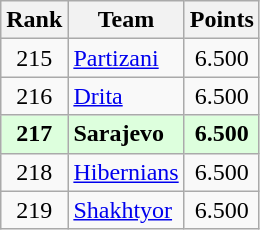<table class="wikitable" style="text-align: center;">
<tr>
<th>Rank</th>
<th>Team</th>
<th>Points</th>
</tr>
<tr>
<td>215</td>
<td align=left> <a href='#'>Partizani</a></td>
<td>6.500</td>
</tr>
<tr>
<td>216</td>
<td align=left> <a href='#'>Drita</a></td>
<td>6.500</td>
</tr>
<tr bgcolor="#ddffdd">
<td><strong>217</strong></td>
<td align=left> <strong>Sarajevo</strong></td>
<td><strong>6.500</strong></td>
</tr>
<tr>
<td>218</td>
<td align=left> <a href='#'>Hibernians</a></td>
<td>6.500</td>
</tr>
<tr>
<td>219</td>
<td align="left"> <a href='#'>Shakhtyor</a></td>
<td>6.500</td>
</tr>
</table>
